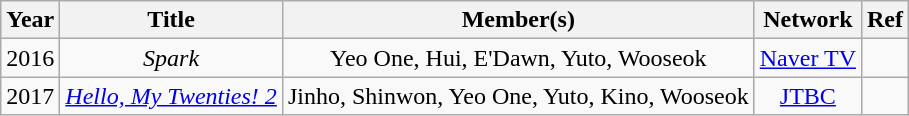<table class="wikitable" style="text-align:center;">
<tr>
<th>Year</th>
<th>Title</th>
<th>Member(s)</th>
<th>Network</th>
<th>Ref</th>
</tr>
<tr>
<td>2016</td>
<td><em>Spark</em></td>
<td>Yeo One, Hui, E'Dawn, Yuto, Wooseok</td>
<td><a href='#'>Naver TV</a></td>
<td></td>
</tr>
<tr>
<td>2017</td>
<td><em><a href='#'>Hello, My Twenties! 2</a></em></td>
<td>Jinho, Shinwon, Yeo One, Yuto, Kino, Wooseok</td>
<td><a href='#'>JTBC</a></td>
<td></td>
</tr>
</table>
